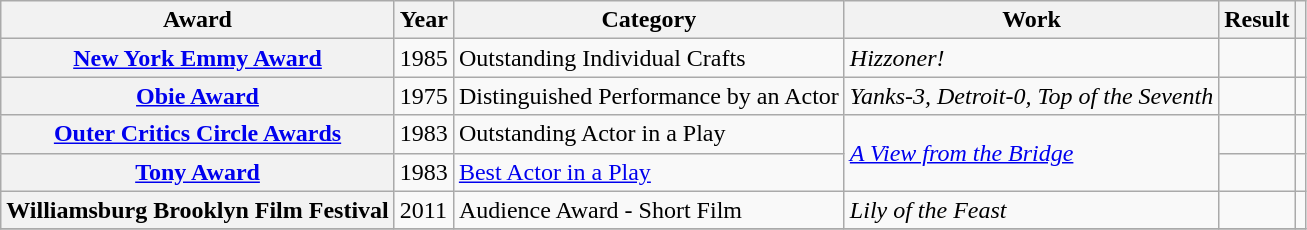<table class="wikitable plainrowheaders sortable" style="margin-right: 0;">
<tr>
<th scope="col">Award</th>
<th scope="col">Year</th>
<th scope="col">Category</th>
<th>Work</th>
<th scope="col" class="unsortable">Result</th>
<th scope="col" class="unsortable"></th>
</tr>
<tr>
<th scope="row"><a href='#'>New York Emmy Award</a></th>
<td>1985</td>
<td>Outstanding Individual Crafts</td>
<td><em>Hizzoner!</em></td>
<td></td>
<td></td>
</tr>
<tr>
<th scope="row"><a href='#'>Obie Award</a></th>
<td>1975</td>
<td>Distinguished Performance by an Actor</td>
<td><em>Yanks-3, Detroit-0, Top of the Seventh</em></td>
<td></td>
<td align="center"></td>
</tr>
<tr>
<th scope="row"><a href='#'>Outer Critics Circle Awards</a></th>
<td>1983</td>
<td>Outstanding Actor in a Play</td>
<td rowspan="2"><em><a href='#'>A View from the Bridge</a></em></td>
<td></td>
<td align="center"></td>
</tr>
<tr>
<th scope="row"><a href='#'>Tony Award</a></th>
<td>1983</td>
<td><a href='#'>Best Actor in a Play</a></td>
<td></td>
<td></td>
</tr>
<tr>
<th scope="row">Williamsburg Brooklyn Film Festival</th>
<td>2011</td>
<td>Audience Award - Short Film</td>
<td><em>Lily of the Feast</em></td>
<td></td>
<td align="center"></td>
</tr>
<tr>
</tr>
</table>
